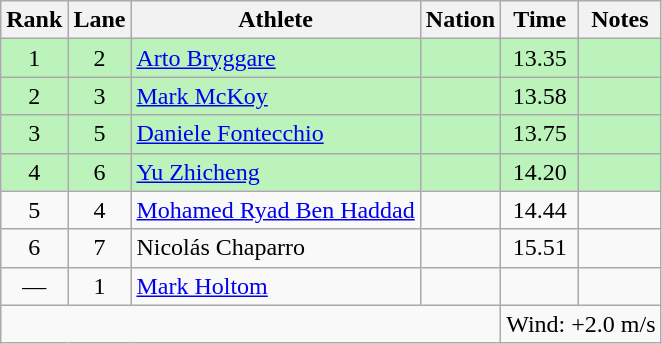<table class="wikitable sortable" style="text-align:center">
<tr>
<th>Rank</th>
<th>Lane</th>
<th>Athlete</th>
<th>Nation</th>
<th>Time</th>
<th>Notes</th>
</tr>
<tr style="background:#bbf3bb;">
<td>1</td>
<td>2</td>
<td align=left><a href='#'>Arto Bryggare</a></td>
<td align=left></td>
<td>13.35</td>
<td></td>
</tr>
<tr style="background:#bbf3bb;">
<td>2</td>
<td>3</td>
<td align=left><a href='#'>Mark McKoy</a></td>
<td align=left></td>
<td>13.58</td>
<td></td>
</tr>
<tr style="background:#bbf3bb;">
<td>3</td>
<td>5</td>
<td align=left><a href='#'>Daniele Fontecchio</a></td>
<td align=left></td>
<td>13.75</td>
<td></td>
</tr>
<tr style="background:#bbf3bb;">
<td>4</td>
<td>6</td>
<td align=left><a href='#'>Yu Zhicheng</a></td>
<td align=left></td>
<td>14.20</td>
<td></td>
</tr>
<tr>
<td>5</td>
<td>4</td>
<td align=left><a href='#'>Mohamed Ryad Ben Haddad</a></td>
<td align=left></td>
<td>14.44</td>
<td></td>
</tr>
<tr>
<td>6</td>
<td>7</td>
<td align=left>Nicolás Chaparro</td>
<td align=left></td>
<td>15.51</td>
<td></td>
</tr>
<tr>
<td data-sort-value=7>—</td>
<td>1</td>
<td align=left><a href='#'>Mark Holtom</a></td>
<td align=left></td>
<td data-sort-value=99.99></td>
<td></td>
</tr>
<tr class="sortbottom">
<td colspan=4></td>
<td colspan="2" style="text-align:left;">Wind: +2.0 m/s</td>
</tr>
</table>
